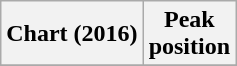<table class="wikitable sortable plainrowheaders">
<tr>
<th scope="col">Chart (2016)</th>
<th scope="col">Peak<br>position</th>
</tr>
<tr>
</tr>
</table>
